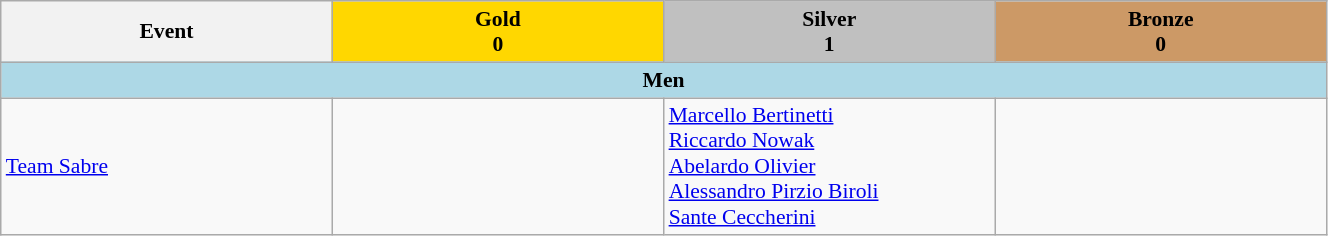<table class="wikitable" width=70% style="font-size:90%; text-align:left;">
<tr>
<th width=25%>Event</th>
<th width=25% style="background-color:gold">Gold<br>0</th>
<th width=25% style="background-color:silver">Silver<br>1</th>
<th width=25% style="background-color:#cc9966">Bronze<br>0</th>
</tr>
<tr>
<td colspan=4 align=center bgcolor=lightblue><strong>Men</strong></td>
</tr>
<tr>
<td><a href='#'>Team Sabre</a></td>
<td></td>
<td><a href='#'>Marcello Bertinetti</a> <br> <a href='#'>Riccardo Nowak</a> <br> <a href='#'>Abelardo Olivier</a> <br> <a href='#'>Alessandro Pirzio Biroli</a> <br> <a href='#'>Sante Ceccherini</a></td>
<td></td>
</tr>
</table>
